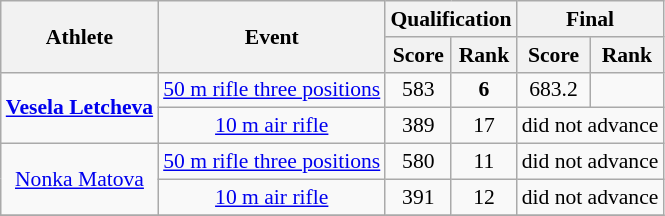<table class="wikitable" style="font-size:90%; text-align:center;">
<tr>
<th rowspan="2">Athlete</th>
<th rowspan="2">Event</th>
<th colspan="2">Qualification</th>
<th colspan="2">Final</th>
</tr>
<tr>
<th>Score</th>
<th>Rank</th>
<th>Score</th>
<th>Rank</th>
</tr>
<tr>
<td rowspan=2><strong><a href='#'>Vesela Letcheva</a></strong></td>
<td><a href='#'>50 m rifle three positions</a></td>
<td align="center">583</td>
<td align="center"><strong>6</strong></td>
<td align="center">683.2</td>
<td align="center"></td>
</tr>
<tr>
<td><a href='#'>10 m air rifle</a></td>
<td align="center">389</td>
<td align="center">17</td>
<td colspan="2"  align="center">did not advance</td>
</tr>
<tr>
<td rowspan=2><a href='#'>Nonka Matova</a></td>
<td><a href='#'>50 m rifle three positions</a></td>
<td align="center">580</td>
<td align="center">11</td>
<td colspan="2"  align="center">did not advance</td>
</tr>
<tr>
<td><a href='#'>10 m air rifle</a></td>
<td align="center">391</td>
<td align="center">12</td>
<td colspan="2"  align="center">did not advance</td>
</tr>
<tr>
</tr>
</table>
